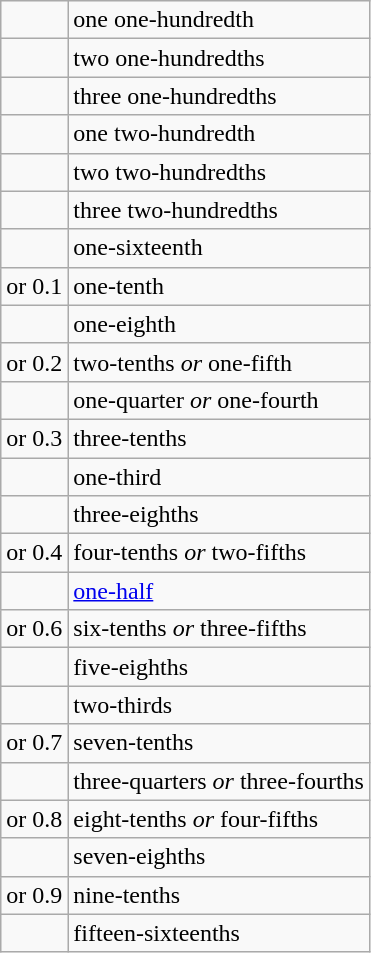<table class="wikitable">
<tr>
<td></td>
<td>one one-hundredth</td>
</tr>
<tr>
<td></td>
<td>two one-hundredths</td>
</tr>
<tr>
<td></td>
<td>three one-hundredths</td>
</tr>
<tr>
<td></td>
<td>one two-hundredth</td>
</tr>
<tr>
<td></td>
<td>two two-hundredths</td>
</tr>
<tr>
<td></td>
<td>three two-hundredths</td>
</tr>
<tr>
<td></td>
<td>one-sixteenth</td>
</tr>
<tr>
<td> or 0.1</td>
<td>one-tenth</td>
</tr>
<tr>
<td></td>
<td>one-eighth</td>
</tr>
<tr>
<td> or 0.2</td>
<td>two-tenths<em> or </em> one-fifth</td>
</tr>
<tr>
<td></td>
<td>one-quarter<em> or </em>one-fourth</td>
</tr>
<tr>
<td> or 0.3</td>
<td>three-tenths</td>
</tr>
<tr>
<td></td>
<td>one-third</td>
</tr>
<tr>
<td></td>
<td>three-eighths</td>
</tr>
<tr>
<td> or 0.4</td>
<td>four-tenths <em>or</em> two-fifths</td>
</tr>
<tr>
<td></td>
<td><a href='#'>one-half</a></td>
</tr>
<tr>
<td> or 0.6</td>
<td>six-tenths <em>or</em> three-fifths</td>
</tr>
<tr>
<td></td>
<td>five-eighths</td>
</tr>
<tr>
<td></td>
<td>two-thirds</td>
</tr>
<tr>
<td> or 0.7</td>
<td>seven-tenths</td>
</tr>
<tr>
<td></td>
<td>three-quarters <em>or</em> three-fourths</td>
</tr>
<tr>
<td> or 0.8</td>
<td>eight-tenths <em>or</em> four-fifths</td>
</tr>
<tr>
<td></td>
<td>seven-eighths</td>
</tr>
<tr>
<td> or 0.9</td>
<td>nine-tenths</td>
</tr>
<tr>
<td></td>
<td>fifteen-sixteenths</td>
</tr>
</table>
